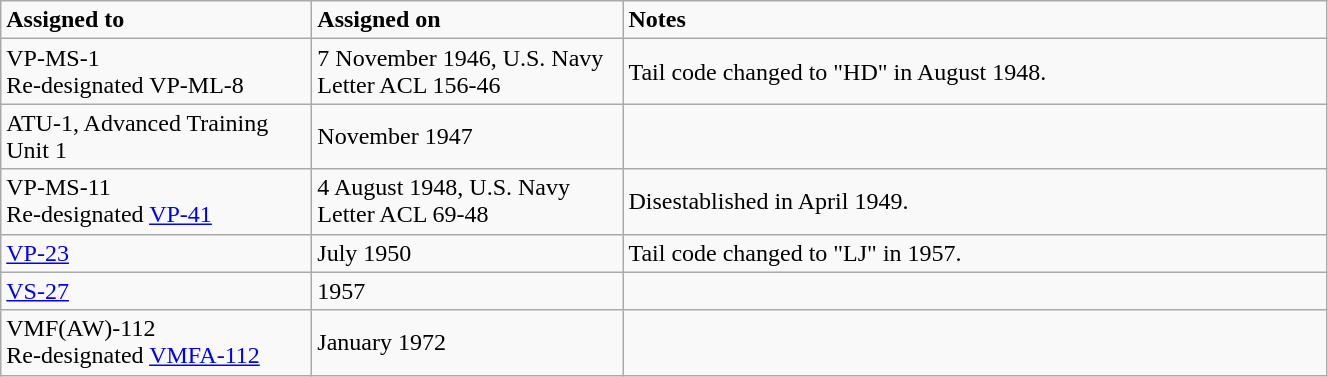<table class="wikitable" style="width: 70%;">
<tr>
<td style="width: 200px;"><strong>Assigned to</strong></td>
<td style="width: 200px;"><strong>Assigned on</strong></td>
<td><strong>Notes</strong></td>
</tr>
<tr>
<td>VP-MS-1<br>Re-designated VP-ML-8</td>
<td>7 November 1946, U.S. Navy Letter ACL 156-46</td>
<td>Tail code changed to "HD" in August 1948.</td>
</tr>
<tr>
<td>ATU-1, Advanced Training Unit 1</td>
<td>November 1947</td>
<td></td>
</tr>
<tr>
<td>VP-MS-11<br>Re-designated <a href='#'>VP-41</a></td>
<td>4 August 1948, U.S. Navy Letter ACL 69-48</td>
<td>Disestablished in April 1949.</td>
</tr>
<tr>
<td><a href='#'>VP-23</a></td>
<td>July 1950</td>
<td>Tail code changed to "LJ" in 1957.</td>
</tr>
<tr>
<td><a href='#'>VS-27</a></td>
<td>1957</td>
<td></td>
</tr>
<tr>
<td>VMF(AW)-112<br>Re-designated <a href='#'>VMFA-112</a></td>
<td>January 1972</td>
<td></td>
</tr>
</table>
